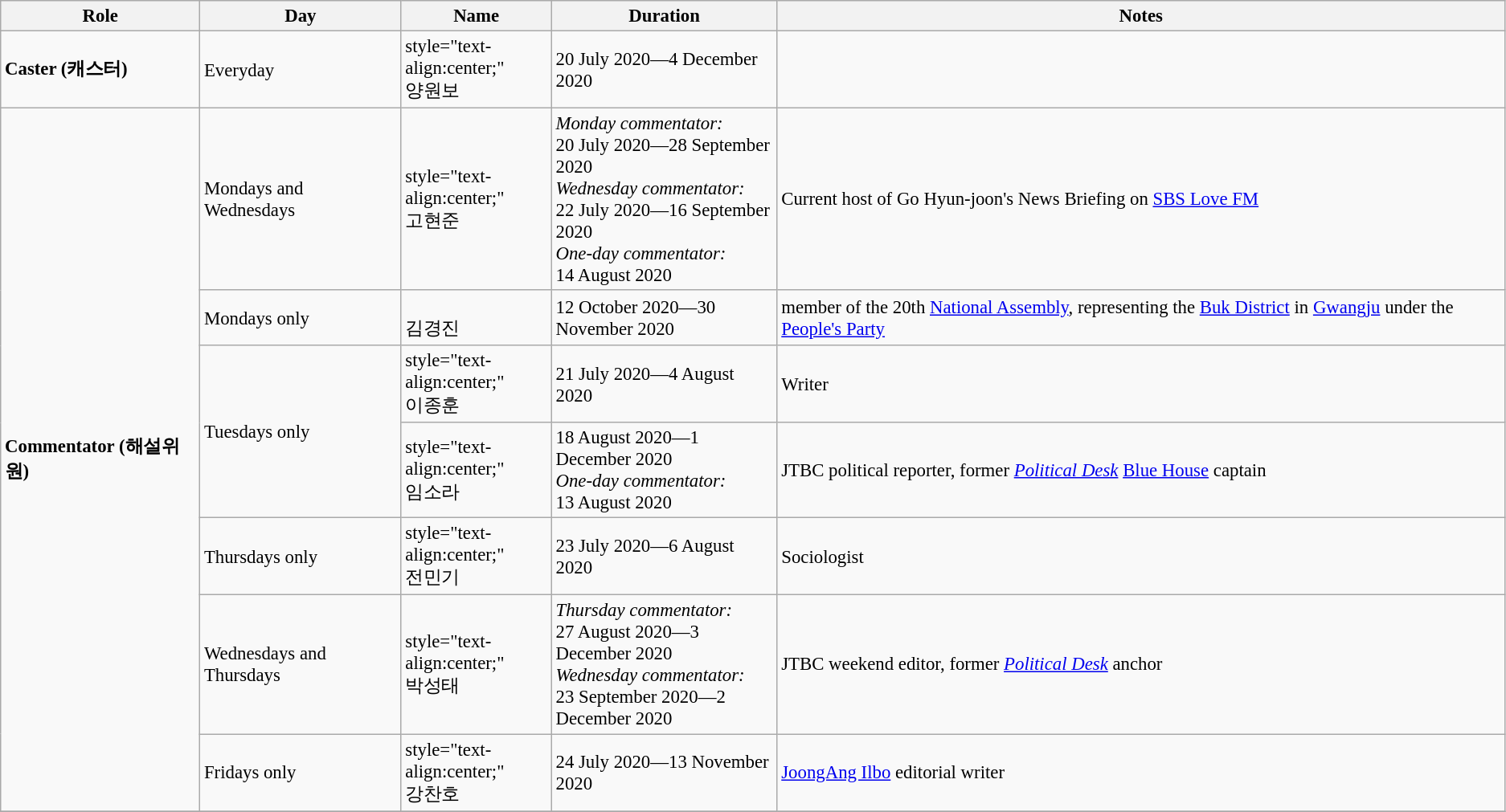<table class="wikitable" style="font-size:95%;" ;>
<tr>
<th>Role</th>
<th>Day</th>
<th style="width:10%; text-align:center;">Name</th>
<th style="width:15%; text-align:center;">Duration</th>
<th>Notes</th>
</tr>
<tr>
<td><strong>Caster (캐스터)</strong></td>
<td>Everyday</td>
<td>style="text-align:center;"<br>양원보</td>
<td>20 July 2020—4 December 2020</td>
<td></td>
</tr>
<tr>
<td rowspan="7"><strong>Commentator (해설위원)</strong></td>
<td>Mondays and Wednesdays</td>
<td>style="text-align:center;"<br>고현준</td>
<td><em>Monday commentator:</em><br>20 July 2020—28 September 2020<br><em>Wednesday commentator:</em><br>22 July 2020—16 September 2020<br><em>One-day commentator:</em><br>14 August 2020</td>
<td>Current host of Go Hyun-joon's News Briefing on <a href='#'>SBS Love FM</a></td>
</tr>
<tr>
<td>Mondays only</td>
<td><br>김경진</td>
<td>12 October 2020—30 November 2020</td>
<td>member of the 20th <a href='#'>National Assembly</a>, representing the <a href='#'>Buk District</a> in <a href='#'>Gwangju</a> under the <a href='#'>People's Party</a></td>
</tr>
<tr>
<td rowspan="2">Tuesdays only</td>
<td>style="text-align:center;"<br>이종훈</td>
<td>21 July 2020—4 August 2020</td>
<td>Writer</td>
</tr>
<tr>
<td>style="text-align:center;"<br>임소라</td>
<td>18 August 2020—1 December 2020<br><em>One-day commentator:</em><br>13 August 2020</td>
<td>JTBC political reporter, former <em><a href='#'>Political Desk</a></em> <a href='#'>Blue House</a> captain</td>
</tr>
<tr>
<td>Thursdays only</td>
<td>style="text-align:center;"<br>전민기</td>
<td>23 July 2020—6 August 2020</td>
<td>Sociologist</td>
</tr>
<tr>
<td>Wednesdays and Thursdays</td>
<td>style="text-align:center;"<br>박성태</td>
<td><em>Thursday commentator:</em><br>27 August 2020—3 December 2020<br><em>Wednesday commentator:</em><br>23 September 2020—2 December 2020</td>
<td>JTBC weekend editor, former <em><a href='#'>Political Desk</a></em> anchor</td>
</tr>
<tr>
<td>Fridays only</td>
<td>style="text-align:center;"<br>강찬호</td>
<td>24 July 2020—13 November 2020</td>
<td><a href='#'>JoongAng Ilbo</a> editorial writer</td>
</tr>
<tr>
</tr>
</table>
